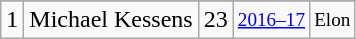<table class="wikitable">
<tr>
</tr>
<tr>
<td>1</td>
<td>Michael Kessens</td>
<td>23</td>
<td style="font-size:80%;"><a href='#'>2016–17</a></td>
<td style="font-size:80%;">Elon</td>
</tr>
</table>
